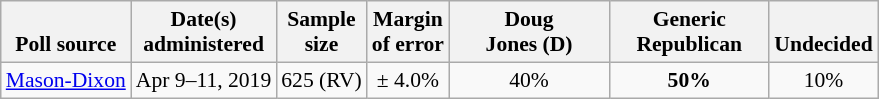<table class="wikitable" style="font-size:90%;text-align:center;">
<tr valign=bottom>
<th>Poll source</th>
<th>Date(s)<br>administered</th>
<th>Sample<br>size</th>
<th>Margin<br>of error</th>
<th style="width:100px;">Doug<br>Jones (D)</th>
<th style="width:100px;">Generic<br>Republican</th>
<th>Undecided</th>
</tr>
<tr>
<td style="text-align:left;"><a href='#'>Mason-Dixon</a></td>
<td>Apr 9–11, 2019</td>
<td>625 (RV)</td>
<td>± 4.0%</td>
<td>40%</td>
<td><strong>50%</strong></td>
<td>10%</td>
</tr>
</table>
